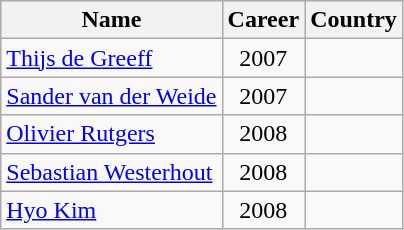<table class="wikitable sortable" style="text-align: center;">
<tr>
<th class="unsortable">Name</th>
<th class="unsortable">Career</th>
<th class="unsortable">Country</th>
</tr>
<tr>
<td align="left"><a href='#'>Thijs de Greeff</a></td>
<td>2007</td>
<td></td>
</tr>
<tr>
<td align="left"><a href='#'>Sander van der Weide</a></td>
<td>2007</td>
<td></td>
</tr>
<tr>
<td align="left"><a href='#'>Olivier Rutgers</a></td>
<td>2008</td>
<td></td>
</tr>
<tr>
<td align="left"><a href='#'>Sebastian Westerhout</a></td>
<td>2008</td>
<td></td>
</tr>
<tr>
<td align="left"><a href='#'>Hyo Kim</a></td>
<td>2008</td>
<td></td>
</tr>
</table>
